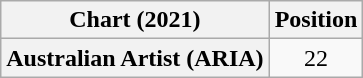<table class="wikitable plainrowheaders" style="text-align:center">
<tr>
<th scope="col">Chart (2021)</th>
<th scope="col">Position</th>
</tr>
<tr>
<th scope="row">Australian Artist (ARIA)</th>
<td>22</td>
</tr>
</table>
